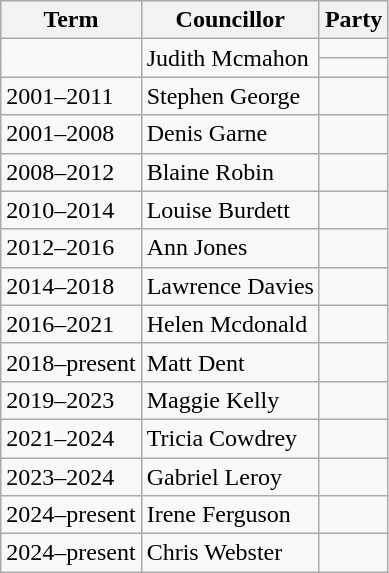<table class="wikitable">
<tr>
<th>Term</th>
<th>Councillor</th>
<th colspan=2>Party</th>
</tr>
<tr>
<td rowspan=2></td>
<td rowspan=2>Judith Mcmahon</td>
<td></td>
</tr>
<tr>
<td></td>
</tr>
<tr>
<td>2001–2011</td>
<td>Stephen George</td>
<td></td>
</tr>
<tr>
<td>2001–2008</td>
<td>Denis Garne</td>
<td></td>
</tr>
<tr>
<td>2008–2012</td>
<td>Blaine Robin</td>
<td></td>
</tr>
<tr>
<td>2010–2014</td>
<td>Louise Burdett</td>
<td></td>
</tr>
<tr>
<td>2012–2016</td>
<td>Ann Jones</td>
<td></td>
</tr>
<tr>
<td>2014–2018</td>
<td>Lawrence Davies</td>
<td></td>
</tr>
<tr>
<td>2016–2021</td>
<td>Helen Mcdonald</td>
<td></td>
</tr>
<tr>
<td>2018–present</td>
<td>Matt Dent</td>
<td></td>
</tr>
<tr>
<td>2019–2023</td>
<td>Maggie Kelly</td>
<td></td>
</tr>
<tr>
<td>2021–2024</td>
<td>Tricia Cowdrey</td>
<td></td>
</tr>
<tr>
<td>2023–2024</td>
<td>Gabriel Leroy</td>
<td></td>
</tr>
<tr>
<td>2024–present</td>
<td>Irene Ferguson</td>
<td></td>
</tr>
<tr>
<td>2024–present</td>
<td>Chris Webster</td>
<td></td>
</tr>
</table>
